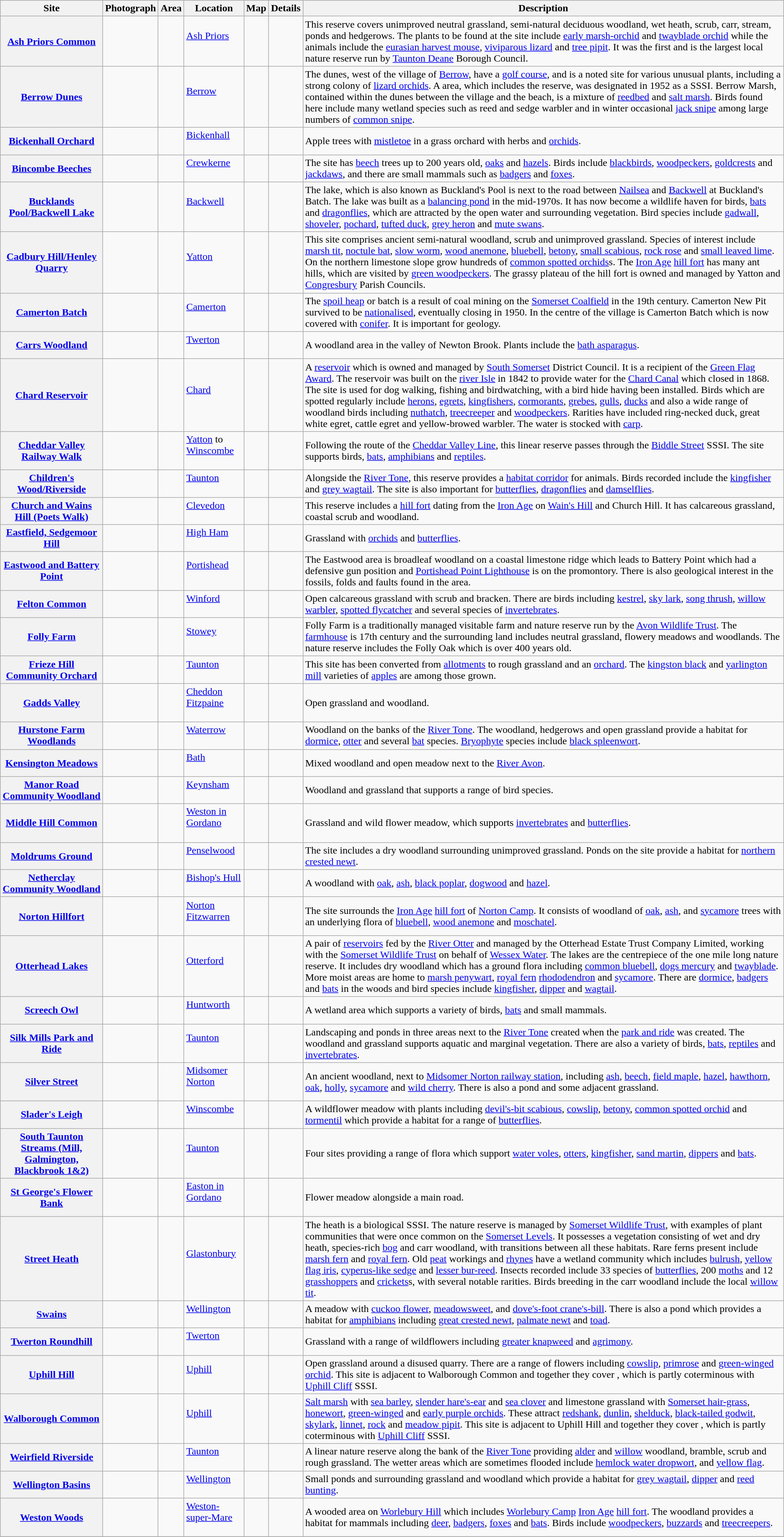<table class="wikitable sortable plainrowheaders">
<tr>
<th scope="col">Site</th>
<th scope="col" class="unsortable">Photograph</th>
<th scope="col" data-sort-type="number">Area</th>
<th scope="col">Location</th>
<th scope="col" class="unsortable">Map</th>
<th scope="col" class="unsortable">Details</th>
<th scope="col" class="unsortable">Description</th>
</tr>
<tr>
<th scope="row"><a href='#'>Ash Priors Common</a></th>
<td></td>
<td></td>
<td><a href='#'>Ash Priors</a><br> <br> </td>
<td></td>
<td></td>
<td>This reserve covers unimproved neutral grassland, semi-natural deciduous woodland, wet heath, scrub, carr, stream, ponds and hedgerows. The plants to be found at the site include <a href='#'>early marsh-orchid</a> and <a href='#'>twayblade orchid</a> while the animals include the <a href='#'>eurasian harvest mouse</a>, <a href='#'>viviparous lizard</a> and <a href='#'>tree pipit</a>. It was the first and is the largest local nature reserve run by <a href='#'>Taunton Deane</a> Borough Council.</td>
</tr>
<tr>
<th scope="row"><a href='#'>Berrow Dunes</a></th>
<td></td>
<td></td>
<td><a href='#'>Berrow</a><br> <br> </td>
<td></td>
<td></td>
<td>The dunes, west of the village of <a href='#'>Berrow</a>, have a <a href='#'>golf course</a>, and is a noted site for various unusual plants, including a strong colony of <a href='#'>lizard orchids</a>. A  area, which includes the reserve, was designated in 1952 as a SSSI. Berrow Marsh, contained within the dunes between the village and the beach, is a mixture of <a href='#'>reedbed</a> and <a href='#'>salt marsh</a>. Birds found here include many wetland species such as reed and sedge warbler and in winter occasional <a href='#'>jack snipe</a> among large numbers of <a href='#'>common snipe</a>.</td>
</tr>
<tr>
<th scope="row"><a href='#'>Bickenhall Orchard</a></th>
<td></td>
<td></td>
<td><a href='#'>Bickenhall</a><br> <br> </td>
<td></td>
<td></td>
<td>Apple trees with <a href='#'>mistletoe</a> in a grass orchard with herbs and <a href='#'>orchids</a>.</td>
</tr>
<tr>
<th scope="row"><a href='#'>Bincombe Beeches</a></th>
<td></td>
<td></td>
<td><a href='#'>Crewkerne</a><br> <br> </td>
<td></td>
<td></td>
<td>The site has <a href='#'>beech</a> trees up to 200 years old, <a href='#'>oaks</a> and <a href='#'>hazels</a>. Birds include <a href='#'>blackbirds</a>, <a href='#'>woodpeckers</a>, <a href='#'>goldcrests</a> and <a href='#'>jackdaws</a>, and there are small mammals such as <a href='#'>badgers</a> and <a href='#'>foxes</a>.</td>
</tr>
<tr>
<th scope="row"><a href='#'>Bucklands Pool/Backwell Lake</a></th>
<td></td>
<td></td>
<td><a href='#'>Backwell</a><br> <br> </td>
<td></td>
<td></td>
<td>The lake, which is also known as Buckland's Pool is next to the road between <a href='#'>Nailsea</a> and <a href='#'>Backwell</a> at Buckland's Batch. The lake was built as a <a href='#'>balancing pond</a> in the mid-1970s. It has now become a wildlife haven for birds, <a href='#'>bats</a> and <a href='#'>dragonflies</a>, which are attracted by the open water and surrounding vegetation. Bird species include <a href='#'>gadwall</a>, <a href='#'>shoveler</a>, <a href='#'>pochard</a>, <a href='#'>tufted duck</a>, <a href='#'>grey heron</a> and <a href='#'>mute swans</a>.</td>
</tr>
<tr>
<th scope="row"><a href='#'>Cadbury Hill/Henley Quarry</a></th>
<td></td>
<td></td>
<td><a href='#'>Yatton</a><br> <br> </td>
<td></td>
<td></td>
<td>This site comprises ancient semi-natural woodland, scrub and unimproved grassland. Species of interest include <a href='#'>marsh tit</a>, <a href='#'>noctule bat</a>, <a href='#'>slow worm</a>, <a href='#'>wood anemone</a>, <a href='#'>bluebell</a>, <a href='#'>betony</a>, <a href='#'>small scabious</a>, <a href='#'>rock rose</a> and <a href='#'>small leaved lime</a>. On the northern limestone slope grow hundreds of <a href='#'>common spotted orchids</a>s. The <a href='#'>Iron Age</a> <a href='#'>hill fort</a> has many ant hills, which are visited by <a href='#'>green woodpeckers</a>. The grassy plateau of the hill fort is owned and managed by Yatton and <a href='#'>Congresbury</a> Parish Councils.</td>
</tr>
<tr>
<th scope="row"><a href='#'>Camerton Batch</a></th>
<td></td>
<td></td>
<td><a href='#'>Camerton</a><br> <br> </td>
<td></td>
<td></td>
<td>The <a href='#'>spoil heap</a> or batch is a result of coal mining on the <a href='#'>Somerset Coalfield</a> in the 19th century. Camerton New Pit survived to be <a href='#'>nationalised</a>, eventually closing in 1950. In the centre of the village is Camerton Batch which is now covered with <a href='#'>conifer</a>. It is important for geology.</td>
</tr>
<tr>
<th scope="row"><a href='#'>Carrs Woodland</a></th>
<td></td>
<td></td>
<td><a href='#'>Twerton</a><br> <br> </td>
<td></td>
<td></td>
<td>A woodland area in the valley of Newton Brook. Plants include the <a href='#'>bath asparagus</a>.</td>
</tr>
<tr>
<th scope="row"><a href='#'>Chard Reservoir</a></th>
<td></td>
<td></td>
<td><a href='#'>Chard</a><br> <br> </td>
<td></td>
<td></td>
<td>A  <a href='#'>reservoir</a> which is owned and managed by <a href='#'>South Somerset</a> District Council. It is a recipient of the <a href='#'>Green Flag Award</a>. The reservoir was built on the <a href='#'>river Isle</a> in 1842 to provide water for the <a href='#'>Chard Canal</a> which closed in 1868.  The site is used for dog walking, fishing and birdwatching, with a bird hide having been installed. Birds which are spotted regularly include <a href='#'>herons</a>, <a href='#'>egrets</a>, <a href='#'>kingfishers</a>, <a href='#'>cormorants</a>, <a href='#'>grebes</a>, <a href='#'>gulls</a>, <a href='#'>ducks</a> and also a wide range of woodland birds including <a href='#'>nuthatch</a>, <a href='#'>treecreeper</a> and <a href='#'>woodpeckers</a>. Rarities have included ring-necked duck, great white egret, cattle egret and yellow-browed warbler. The water is stocked with <a href='#'>carp</a>.</td>
</tr>
<tr>
<th scope="row"><a href='#'>Cheddar Valley Railway Walk</a></th>
<td></td>
<td></td>
<td><a href='#'>Yatton</a> to <a href='#'>Winscombe</a><br> <br> </td>
<td></td>
<td></td>
<td>Following the route of the <a href='#'>Cheddar Valley Line</a>, this linear reserve passes through the <a href='#'>Biddle Street</a> SSSI. The site supports birds, <a href='#'>bats</a>, <a href='#'>amphibians</a> and <a href='#'>reptiles</a>.</td>
</tr>
<tr>
<th scope="row"><a href='#'>Children's Wood/Riverside</a></th>
<td></td>
<td></td>
<td><a href='#'>Taunton</a><br> <br> </td>
<td></td>
<td></td>
<td>Alongside the <a href='#'>River Tone</a>, this reserve provides a <a href='#'>habitat corridor</a> for animals. Birds recorded include the <a href='#'>kingfisher</a> and <a href='#'>grey wagtail</a>. The site is also important for <a href='#'>butterflies</a>, <a href='#'>dragonflies</a> and <a href='#'>damselflies</a>.</td>
</tr>
<tr>
<th scope="row"><a href='#'>Church and Wains Hill (Poets Walk)</a></th>
<td></td>
<td></td>
<td><a href='#'>Clevedon</a><br> <br> </td>
<td></td>
<td></td>
<td>This reserve includes a <a href='#'>hill fort</a> dating from the <a href='#'>Iron Age</a> on <a href='#'>Wain's Hill</a> and Church Hill. It has calcareous grassland, coastal scrub and woodland.</td>
</tr>
<tr>
<th scope="row"><a href='#'>Eastfield, Sedgemoor Hill</a></th>
<td></td>
<td></td>
<td><a href='#'>High Ham</a><br> <br> </td>
<td></td>
<td></td>
<td>Grassland with <a href='#'>orchids</a> and <a href='#'>butterflies</a>.</td>
</tr>
<tr>
<th scope="row"><a href='#'>Eastwood and Battery Point</a></th>
<td></td>
<td></td>
<td><a href='#'>Portishead</a><br> <br> </td>
<td></td>
<td></td>
<td>The Eastwood area is broadleaf woodland on a coastal limestone ridge which leads to Battery Point which had a defensive gun position and <a href='#'>Portishead Point Lighthouse</a> is on the promontory. There is also geological interest in the fossils, folds and faults found in the area.</td>
</tr>
<tr>
<th scope="row"><a href='#'>Felton Common</a></th>
<td></td>
<td></td>
<td><a href='#'>Winford</a><br> <br> </td>
<td></td>
<td></td>
<td>Open calcareous grassland with scrub and bracken. There are birds including <a href='#'>kestrel</a>, <a href='#'>sky lark</a>, <a href='#'>song thrush</a>, <a href='#'>willow warbler</a>, <a href='#'>spotted flycatcher</a> and several species of <a href='#'>invertebrates</a>.</td>
</tr>
<tr>
<th scope="row"><a href='#'>Folly Farm</a></th>
<td></td>
<td></td>
<td><a href='#'>Stowey</a><br> <br> </td>
<td></td>
<td></td>
<td>Folly Farm is a traditionally managed visitable farm and nature reserve run by the <a href='#'>Avon Wildlife Trust</a>. The <a href='#'>farmhouse</a> is 17th century and the surrounding land includes neutral grassland, flowery meadows and woodlands. The  nature reserve includes the Folly Oak which is over 400 years old.</td>
</tr>
<tr>
<th scope="row"><a href='#'>Frieze Hill Community Orchard</a></th>
<td></td>
<td></td>
<td><a href='#'>Taunton</a><br> <br> </td>
<td></td>
<td></td>
<td>This site has been converted from <a href='#'>allotments</a> to rough grassland and an <a href='#'>orchard</a>. The <a href='#'>kingston black</a> and <a href='#'>yarlington mill</a> varieties of <a href='#'>apples</a> are among those grown.</td>
</tr>
<tr>
<th scope="row"><a href='#'>Gadds Valley</a></th>
<td></td>
<td></td>
<td><a href='#'>Cheddon Fitzpaine</a><br> <br> </td>
<td></td>
<td></td>
<td>Open grassland and woodland.</td>
</tr>
<tr>
<th scope="row"><a href='#'>Hurstone Farm Woodlands</a></th>
<td></td>
<td></td>
<td><a href='#'>Waterrow</a><br> <br> </td>
<td></td>
<td></td>
<td>Woodland on the banks of the <a href='#'>River Tone</a>. The woodland, hedgerows and open grassland provide a habitat for <a href='#'>dormice</a>, <a href='#'>otter</a> and several <a href='#'>bat</a> species. <a href='#'>Bryophyte</a> species include <a href='#'>black spleenwort</a>.</td>
</tr>
<tr>
<th scope="row"><a href='#'>Kensington Meadows</a></th>
<td></td>
<td></td>
<td><a href='#'>Bath</a><br> <br> </td>
<td></td>
<td></td>
<td>Mixed woodland and open meadow next to the <a href='#'>River Avon</a>.</td>
</tr>
<tr>
<th scope="row"><a href='#'>Manor Road Community Woodland</a></th>
<td></td>
<td></td>
<td><a href='#'>Keynsham</a><br> <br> </td>
<td></td>
<td></td>
<td>Woodland and grassland that supports a range of bird species.</td>
</tr>
<tr>
<th scope="row"><a href='#'>Middle Hill Common</a></th>
<td></td>
<td></td>
<td><a href='#'>Weston in Gordano</a><br> <br> </td>
<td></td>
<td></td>
<td>Grassland and wild flower meadow, which supports <a href='#'>invertebrates</a> and <a href='#'>butterflies</a>.</td>
</tr>
<tr>
<th scope="row"><a href='#'>Moldrums Ground</a></th>
<td></td>
<td></td>
<td><a href='#'>Penselwood</a><br> <br> </td>
<td></td>
<td></td>
<td>The site includes a dry woodland surrounding unimproved grassland. Ponds on the site provide a habitat for <a href='#'>northern crested newt</a>.</td>
</tr>
<tr>
<th scope="row"><a href='#'>Netherclay Community Woodland</a></th>
<td></td>
<td></td>
<td><a href='#'>Bishop's Hull</a><br> <br> </td>
<td></td>
<td></td>
<td>A woodland with <a href='#'>oak</a>, <a href='#'>ash</a>, <a href='#'>black poplar</a>, <a href='#'>dogwood</a> and <a href='#'>hazel</a>.</td>
</tr>
<tr>
<th scope="row"><a href='#'>Norton Hillfort</a></th>
<td></td>
<td></td>
<td><a href='#'>Norton Fitzwarren</a><br> <br> </td>
<td></td>
<td></td>
<td>The site surrounds the <a href='#'>Iron Age</a> <a href='#'>hill fort</a> of <a href='#'>Norton Camp</a>. It consists of woodland of <a href='#'>oak</a>, <a href='#'>ash</a>, and <a href='#'>sycamore</a> trees with an underlying flora of <a href='#'>bluebell</a>, <a href='#'>wood anemone</a> and <a href='#'>moschatel</a>.</td>
</tr>
<tr>
<th scope="row"><a href='#'>Otterhead Lakes</a></th>
<td></td>
<td></td>
<td><a href='#'>Otterford</a><br> <br> </td>
<td></td>
<td></td>
<td>A pair of <a href='#'>reservoirs</a>  fed by the <a href='#'>River Otter</a> and managed by the Otterhead Estate Trust Company Limited, working with the <a href='#'>Somerset Wildlife Trust</a> on behalf of <a href='#'>Wessex Water</a>. The lakes are the centrepiece of the  one mile long nature reserve. It includes dry woodland which has a ground flora including <a href='#'>common bluebell</a>, <a href='#'>dogs mercury</a> and <a href='#'>twayblade</a>. More moist areas are home to <a href='#'>marsh penywart</a>, <a href='#'>royal fern</a> <a href='#'>rhododendron</a> and <a href='#'>sycamore</a>. There are <a href='#'>dormice</a>, <a href='#'>badgers</a> and <a href='#'>bats</a> in the woods and bird species include <a href='#'>kingfisher</a>, <a href='#'>dipper</a> and <a href='#'>wagtail</a>.</td>
</tr>
<tr>
<th scope="row"><a href='#'>Screech Owl</a></th>
<td></td>
<td></td>
<td><a href='#'>Huntworth</a><br> <br> </td>
<td></td>
<td></td>
<td>A wetland area which supports a variety of birds, <a href='#'>bats</a> and small mammals.</td>
</tr>
<tr>
<th scope="row"><a href='#'>Silk Mills Park and Ride</a></th>
<td></td>
<td></td>
<td><a href='#'>Taunton</a><br> <br> </td>
<td></td>
<td></td>
<td>Landscaping and ponds in three areas next to the <a href='#'>River Tone</a> created when the <a href='#'>park and ride</a> was created. The woodland and grassland supports aquatic and marginal vegetation. There are also a variety of birds, <a href='#'>bats</a>, <a href='#'>reptiles</a> and <a href='#'>invertebrates</a>.</td>
</tr>
<tr>
<th scope="row"><a href='#'>Silver Street</a></th>
<td></td>
<td></td>
<td><a href='#'>Midsomer Norton</a><br> <br> </td>
<td></td>
<td></td>
<td>An ancient woodland, next to <a href='#'>Midsomer Norton railway station</a>, including <a href='#'>ash</a>, <a href='#'>beech</a>, <a href='#'>field maple</a>, <a href='#'>hazel</a>, <a href='#'>hawthorn</a>, <a href='#'>oak</a>, <a href='#'>holly</a>, <a href='#'>sycamore</a> and <a href='#'>wild cherry</a>. There is also a pond and some adjacent grassland.</td>
</tr>
<tr>
<th scope="row"><a href='#'>Slader's Leigh</a></th>
<td></td>
<td></td>
<td><a href='#'>Winscombe</a><br> <br> </td>
<td></td>
<td></td>
<td>A wildflower meadow with plants including <a href='#'>devil's-bit scabious</a>, <a href='#'>cowslip</a>, <a href='#'>betony</a>, <a href='#'>common spotted orchid</a> and <a href='#'>tormentil</a> which provide a habitat for a range of <a href='#'>butterflies</a>.</td>
</tr>
<tr>
<th scope="row"><a href='#'>South Taunton Streams (Mill, Galmington, Blackbrook 1&2)</a></th>
<td></td>
<td></td>
<td><a href='#'>Taunton</a><br> <br> </td>
<td></td>
<td></td>
<td>Four sites providing a range of flora which support <a href='#'>water voles</a>, <a href='#'>otters</a>, <a href='#'>kingfisher</a>, <a href='#'>sand martin</a>, <a href='#'>dippers</a> and <a href='#'>bats</a>.</td>
</tr>
<tr>
<th scope="row"><a href='#'>St George's Flower Bank</a></th>
<td></td>
<td></td>
<td><a href='#'>Easton in Gordano</a><br> <br> </td>
<td></td>
<td></td>
<td>Flower meadow alongside a main road.</td>
</tr>
<tr>
<th scope="row"><a href='#'>Street Heath</a></th>
<td></td>
<td></td>
<td><a href='#'>Glastonbury</a><br> <br> </td>
<td></td>
<td></td>
<td>The heath is a biological SSSI. The nature reserve is managed by <a href='#'>Somerset Wildlife Trust</a>, with examples of plant communities that were once common on the <a href='#'>Somerset Levels</a>. It possesses a vegetation consisting of wet and dry heath, species-rich <a href='#'>bog</a> and carr woodland, with transitions between all these habitats. Rare ferns present include <a href='#'>marsh fern</a> and <a href='#'>royal fern</a>. Old <a href='#'>peat</a> workings and <a href='#'>rhynes</a> have a wetland community which includes <a href='#'>bulrush</a>, <a href='#'>yellow flag iris</a>, <a href='#'>cyperus-like sedge</a> and <a href='#'>lesser bur-reed</a>. Insects recorded include 33 species of <a href='#'>butterflies</a>, 200 <a href='#'>moths</a> and 12 <a href='#'>grasshoppers</a> and <a href='#'>crickets</a>s, with several notable rarities. Birds breeding in the carr woodland include the local <a href='#'>willow tit</a>.</td>
</tr>
<tr>
<th scope="row"><a href='#'>Swains</a></th>
<td></td>
<td></td>
<td><a href='#'>Wellington</a><br> <br> </td>
<td></td>
<td></td>
<td>A meadow with <a href='#'>cuckoo flower</a>, <a href='#'>meadowsweet</a>, and <a href='#'>dove's-foot crane's-bill</a>. There is also a pond which provides a habitat for <a href='#'>amphibians</a> including <a href='#'>great crested newt</a>, <a href='#'>palmate newt</a> and <a href='#'>toad</a>.</td>
</tr>
<tr>
<th scope="row"><a href='#'>Twerton Roundhill</a></th>
<td></td>
<td></td>
<td><a href='#'>Twerton</a><br> <br> </td>
<td></td>
<td></td>
<td>Grassland with a range of wildflowers including <a href='#'>greater knapweed</a> and <a href='#'>agrimony</a>.</td>
</tr>
<tr>
<th scope="row"><a href='#'>Uphill Hill</a></th>
<td></td>
<td></td>
<td><a href='#'>Uphill</a><br> <br> </td>
<td></td>
<td></td>
<td>Open grassland around a disused quarry. There are a range of flowers including <a href='#'>cowslip</a>, <a href='#'>primrose</a> and <a href='#'>green-winged orchid</a>. This site is adjacent to Walborough Common and together they cover , which is partly coterminous with <a href='#'>Uphill Cliff</a> SSSI.</td>
</tr>
<tr>
<th scope="row"><a href='#'>Walborough Common</a></th>
<td></td>
<td></td>
<td><a href='#'>Uphill</a><br> <br> </td>
<td></td>
<td></td>
<td><a href='#'>Salt marsh</a> with <a href='#'>sea barley</a>, <a href='#'>slender hare's-ear</a> and <a href='#'>sea clover</a> and limestone grassland with <a href='#'>Somerset hair-grass</a>, <a href='#'>honewort</a>, <a href='#'>green-winged</a> and <a href='#'>early purple orchids</a>. These attract <a href='#'>redshank</a>, <a href='#'>dunlin</a>, <a href='#'>shelduck</a>, <a href='#'>black-tailed godwit</a>, <a href='#'>skylark</a>, <a href='#'>linnet</a>, <a href='#'>rock</a> and <a href='#'>meadow pipit</a>. This site is adjacent to Uphill Hill and together they cover , which is partly coterminous with <a href='#'>Uphill Cliff</a> SSSI.</td>
</tr>
<tr>
<th scope="row"><a href='#'>Weirfield Riverside</a></th>
<td></td>
<td></td>
<td><a href='#'>Taunton</a><br> <br> </td>
<td></td>
<td></td>
<td>A linear nature reserve along the bank of the <a href='#'>River Tone</a> providing <a href='#'>alder</a> and <a href='#'>willow</a> woodland, bramble, scrub and rough grassland. The wetter areas which are sometimes flooded include <a href='#'>hemlock water dropwort</a>, and <a href='#'>yellow flag</a>.</td>
</tr>
<tr>
<th scope="row"><a href='#'>Wellington Basins</a></th>
<td></td>
<td></td>
<td><a href='#'>Wellington</a><br> <br> </td>
<td></td>
<td></td>
<td>Small ponds and surrounding grassland and woodland which provide a habitat for <a href='#'>grey wagtail</a>, <a href='#'>dipper</a> and <a href='#'>reed bunting</a>.</td>
</tr>
<tr>
<th scope="row"><a href='#'>Weston Woods</a></th>
<td></td>
<td></td>
<td><a href='#'>Weston-super-Mare</a><br> <br> </td>
<td></td>
<td></td>
<td>A wooded area on <a href='#'>Worlebury Hill</a>  which includes <a href='#'>Worlebury Camp</a> <a href='#'>Iron Age</a> <a href='#'>hill fort</a>. The woodland provides a habitat for mammals including <a href='#'>deer</a>, <a href='#'>badgers</a>, <a href='#'>foxes</a> and <a href='#'>bats</a>. Birds include <a href='#'>woodpeckers</a>, <a href='#'>buzzards</a> and <a href='#'>treecreepers</a>.</td>
</tr>
<tr>
</tr>
</table>
